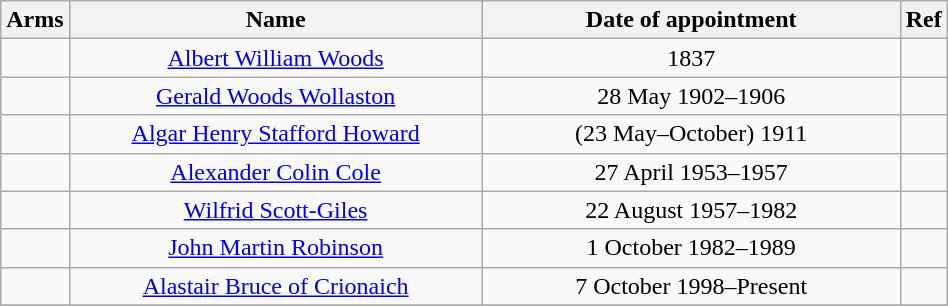<table class="wikitable" style="text-align:center; width:50%">
<tr>
<th>Arms</th>
<th style="width:50%">Name</th>
<th style="width:50%">Date of appointment</th>
<th style="width:5%">Ref</th>
</tr>
<tr>
<td></td>
<td><a href='#'>Albert William Woods</a></td>
<td>1837</td>
<td></td>
</tr>
<tr>
<td></td>
<td><a href='#'>Gerald Woods Wollaston</a></td>
<td>28 May 1902–1906</td>
<td></td>
</tr>
<tr>
<td></td>
<td><a href='#'>Algar Henry Stafford Howard</a></td>
<td>(23 May–October) 1911</td>
<td></td>
</tr>
<tr>
<td></td>
<td><a href='#'>Alexander Colin Cole</a></td>
<td>27 April 1953–1957</td>
<td></td>
</tr>
<tr>
<td></td>
<td><a href='#'>Wilfrid Scott-Giles</a></td>
<td>22 August 1957–1982</td>
<td></td>
</tr>
<tr>
<td></td>
<td><a href='#'>John Martin Robinson</a></td>
<td>1 October 1982–1989</td>
<td></td>
</tr>
<tr>
<td></td>
<td><a href='#'>Alastair Bruce of Crionaich</a></td>
<td>7 October 1998–Present</td>
<td></td>
</tr>
<tr>
</tr>
</table>
